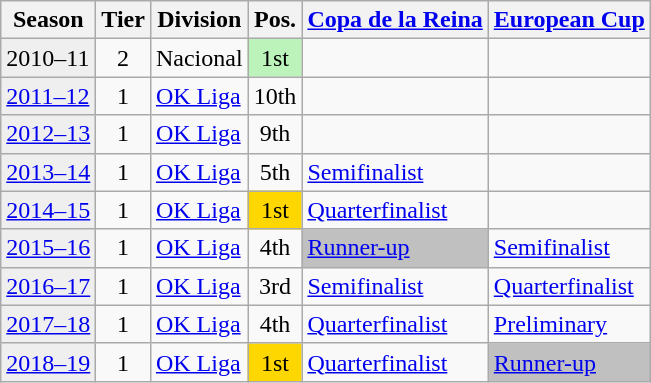<table class="wikitable">
<tr>
<th>Season</th>
<th>Tier</th>
<th>Division</th>
<th>Pos.</th>
<th><a href='#'>Copa de la Reina</a></th>
<th><a href='#'>European Cup</a></th>
</tr>
<tr>
<td style="background:#efefef;">2010–11</td>
<td align="center">2</td>
<td>Nacional</td>
<td align="center" bgcolor=BBF3BB>1st</td>
<td></td>
<td></td>
</tr>
<tr>
<td style="background:#efefef;"><a href='#'>2011–12</a></td>
<td align="center">1</td>
<td><a href='#'>OK Liga</a></td>
<td align="center">10th</td>
<td></td>
<td></td>
</tr>
<tr>
<td style="background:#efefef;"><a href='#'>2012–13</a></td>
<td align="center">1</td>
<td><a href='#'>OK Liga</a></td>
<td align="center">9th</td>
<td></td>
<td></td>
</tr>
<tr>
<td style="background:#efefef;"><a href='#'>2013–14</a></td>
<td align="center">1</td>
<td><a href='#'>OK Liga</a></td>
<td align="center">5th</td>
<td><a href='#'>Semifinalist</a></td>
<td></td>
</tr>
<tr>
<td style="background:#efefef;"><a href='#'>2014–15</a></td>
<td align="center">1</td>
<td><a href='#'>OK Liga</a></td>
<td align="center" bgcolor=gold>1st</td>
<td><a href='#'>Quarterfinalist</a></td>
<td></td>
</tr>
<tr>
<td style="background:#efefef;"><a href='#'>2015–16</a></td>
<td align="center">1</td>
<td><a href='#'>OK Liga</a></td>
<td align="center">4th</td>
<td bgcolor=silver><a href='#'>Runner-up</a></td>
<td><a href='#'>Semifinalist</a></td>
</tr>
<tr>
<td style="background:#efefef;"><a href='#'>2016–17</a></td>
<td align="center">1</td>
<td><a href='#'>OK Liga</a></td>
<td align="center">3rd</td>
<td><a href='#'>Semifinalist</a></td>
<td><a href='#'>Quarterfinalist</a></td>
</tr>
<tr>
<td style="background:#efefef;"><a href='#'>2017–18</a></td>
<td align="center">1</td>
<td><a href='#'>OK Liga</a></td>
<td align="center">4th</td>
<td><a href='#'>Quarterfinalist</a></td>
<td><a href='#'>Preliminary</a></td>
</tr>
<tr>
<td style="background:#efefef;"><a href='#'>2018–19</a></td>
<td align="center">1</td>
<td><a href='#'>OK Liga</a></td>
<td align="center" bgcolor=gold>1st</td>
<td><a href='#'>Quarterfinalist</a></td>
<td bgcolor=silver><a href='#'>Runner-up</a></td>
</tr>
</table>
